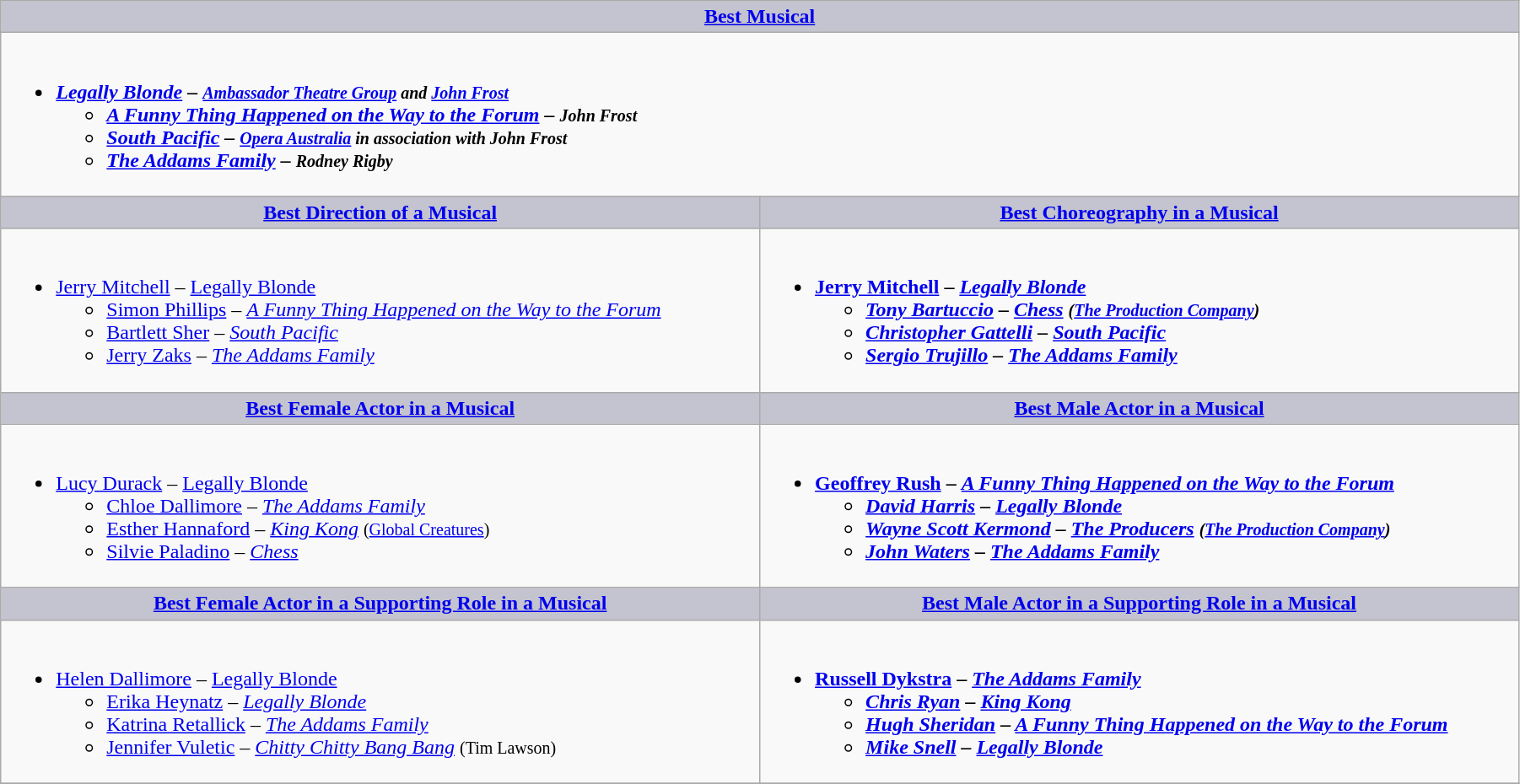<table class=wikitable width="95%" border="1" cellpadding="5" cellspacing="0" align="centre">
<tr>
<th colspan=2 style="background:#C4C3D0;width:50%"><a href='#'>Best Musical</a></th>
</tr>
<tr>
<td colspan=2 valign="top"><br><ul><li><strong><em><a href='#'>Legally Blonde</a><em> – <small><a href='#'>Ambassador Theatre Group</a> and <a href='#'>John Frost</a></small><strong><ul><li></em><a href='#'>A Funny Thing Happened on the Way to the Forum</a><em> – <small>John Frost</small></li><li></em><a href='#'>South Pacific</a><em> – <small><a href='#'>Opera Australia</a> in association with John Frost</small></li><li></em><a href='#'>The Addams Family</a><em> – <small>Rodney Rigby</small></li></ul></li></ul></td>
</tr>
<tr>
<th style="background:#C4C3D0;width:50%"><a href='#'>Best Direction of a Musical</a></th>
<th style="background:#C4C3D0;width:50%"><a href='#'>Best Choreography in a Musical</a></th>
</tr>
<tr>
<td valign="top"><br><ul><li></strong><a href='#'>Jerry Mitchell</a> – </em><a href='#'>Legally Blonde</a></em></strong><ul><li><a href='#'>Simon Phillips</a> – <em><a href='#'>A Funny Thing Happened on the Way to the Forum</a></em></li><li><a href='#'>Bartlett Sher</a> – <em><a href='#'>South Pacific</a></em></li><li><a href='#'>Jerry Zaks</a> – <em><a href='#'>The Addams Family</a></em></li></ul></li></ul></td>
<td valign="top"><br><ul><li><strong><a href='#'>Jerry Mitchell</a> – <em><a href='#'>Legally Blonde</a><strong><em><ul><li><a href='#'>Tony Bartuccio</a> – </em><a href='#'>Chess</a><em> <small>(<a href='#'>The Production Company</a>)</small></li><li><a href='#'>Christopher Gattelli</a> – </em><a href='#'>South Pacific</a><em></li><li><a href='#'>Sergio Trujillo</a> – </em><a href='#'>The Addams Family</a><em></li></ul></li></ul></td>
</tr>
<tr>
<th style="background:#C4C3D0;width:50%"><a href='#'>Best Female Actor in a Musical</a></th>
<th style="background:#C4C3D0;width:50%"><a href='#'>Best Male Actor in a Musical</a></th>
</tr>
<tr>
<td valign="top"><br><ul><li></strong><a href='#'>Lucy Durack</a> – </em><a href='#'>Legally Blonde</a></em></strong><ul><li><a href='#'>Chloe Dallimore</a> – <em><a href='#'>The Addams Family</a></em></li><li><a href='#'>Esther Hannaford</a> – <em><a href='#'>King Kong</a></em> <small>(<a href='#'>Global Creatures</a>)</small></li><li><a href='#'>Silvie Paladino</a> – <em><a href='#'>Chess</a></em></li></ul></li></ul></td>
<td valign="top"><br><ul><li><strong><a href='#'>Geoffrey Rush</a> – <em><a href='#'>A Funny Thing Happened on the Way to the Forum</a><strong><em><ul><li><a href='#'>David Harris</a> – </em><a href='#'>Legally Blonde</a><em></li><li><a href='#'>Wayne Scott Kermond</a> – </em><a href='#'>The Producers</a><em> <small>(<a href='#'>The Production Company</a>)</small></li><li><a href='#'>John Waters</a> – </em><a href='#'>The Addams Family</a><em></li></ul></li></ul></td>
</tr>
<tr>
<th style="background:#C4C3D0;width:50%"><a href='#'>Best Female Actor in a Supporting Role in a Musical</a></th>
<th style="background:#C4C3D0;width:50%"><a href='#'>Best Male Actor in a Supporting Role in a Musical</a></th>
</tr>
<tr>
<td valign="top"><br><ul><li></strong><a href='#'>Helen Dallimore</a> – </em><a href='#'>Legally Blonde</a></em></strong><ul><li><a href='#'>Erika Heynatz</a> – <em><a href='#'>Legally Blonde</a></em></li><li><a href='#'>Katrina Retallick</a> – <em><a href='#'>The Addams Family</a></em></li><li><a href='#'>Jennifer Vuletic</a> – <em><a href='#'>Chitty Chitty Bang Bang</a></em> <small>(Tim Lawson)</small></li></ul></li></ul></td>
<td valign="top"><br><ul><li><strong><a href='#'>Russell Dykstra</a> – <em><a href='#'>The Addams Family</a><strong><em><ul><li><a href='#'>Chris Ryan</a> – </em><a href='#'>King Kong</a><em></li><li><a href='#'>Hugh Sheridan</a> – </em><a href='#'>A Funny Thing Happened on the Way to the Forum</a><em></li><li><a href='#'>Mike Snell</a> – </em><a href='#'>Legally Blonde</a><em></li></ul></li></ul></td>
</tr>
<tr>
</tr>
</table>
